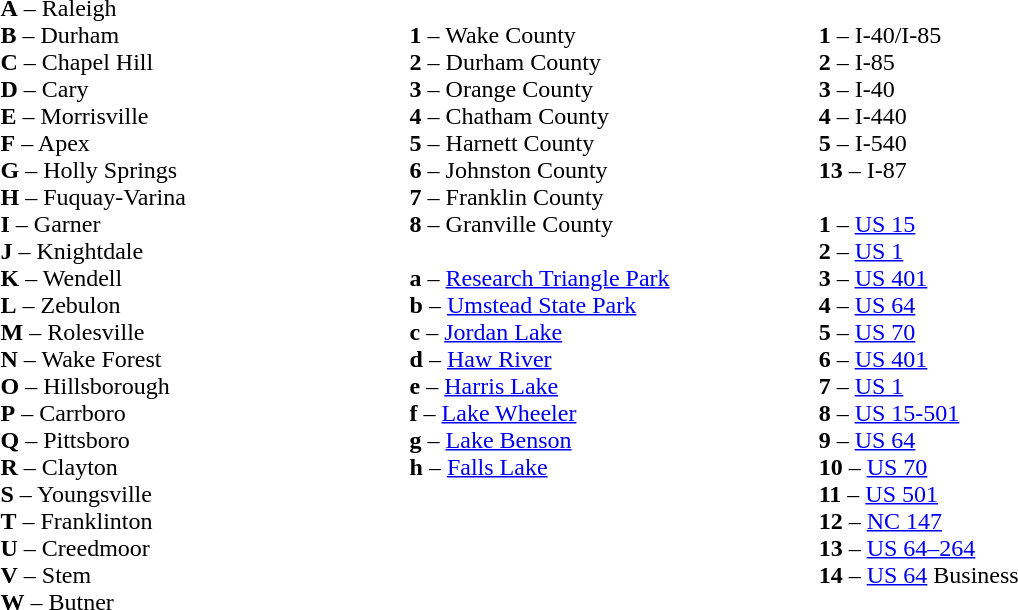<table>
<tr>
<td style="width:40%; vertical-align:top;"><br><strong>A</strong> – Raleigh<br>
<strong>B</strong> – Durham<br>
<strong>C</strong> – Chapel Hill<br>
<strong>D</strong> – Cary<br>
<strong>E</strong> – Morrisville<br>
<strong>F</strong> – Apex<br>
<strong>G</strong> – Holly Springs<br>
<strong>H</strong> – Fuquay-Varina<br>
<strong>I</strong> – Garner<br>
<strong>J</strong> – Knightdale<br>
<strong>K</strong> – Wendell<br>
<strong>L</strong> – Zebulon<br>
<strong>M</strong> – Rolesville<br>
<strong>N</strong> – Wake Forest<br>
<strong>O</strong> – Hillsborough<br>
<strong>P</strong> – Carrboro<br>
<strong>Q</strong> – Pittsboro<br>
<strong>R</strong> – Clayton<br>
<strong>S</strong> – Youngsville<br>
<strong>T</strong> – Franklinton<br>
<strong>U</strong> – Creedmoor<br>
<strong>V</strong> – Stem<br>
<strong>W</strong> – Butner</td>
<td style="width:40%; vertical-align:top;"><br><br><strong>1</strong> – Wake County<br>
<strong>2</strong> – Durham County<br>
<strong>3</strong> – Orange County<br>
<strong>4</strong> – Chatham County<br>
<strong>5</strong> – Harnett County<br>
<strong>6</strong> – Johnston County<br>
<strong>7</strong> – Franklin County<br>
<strong>8</strong> – Granville County<br><br><strong>a</strong> – <a href='#'>Research Triangle Park</a><br>
<strong>b</strong> – <a href='#'>Umstead State Park</a><br>
<strong>c</strong> – <a href='#'>Jordan Lake</a><br>
<strong>d</strong> – <a href='#'>Haw River</a><br>
<strong>e</strong> – <a href='#'>Harris Lake</a><br>
<strong>f</strong> – <a href='#'>Lake Wheeler</a><br>
<strong>g</strong> – <a href='#'>Lake Benson</a><br>
<strong>h</strong> – <a href='#'>Falls Lake</a></td>
<td style="width:20%; vertical-align:top;"><br><br><strong>1</strong> – I-40/I-85<br>
<strong>2</strong> – I-85<br>
<strong>3</strong> – I-40<br>
<strong>4</strong> – I-440<br>
<strong>5</strong> – I-540<br>
<strong>13</strong> – I-87<br><br><strong>1</strong> – <a href='#'>US 15</a><br>
<strong>2</strong> – <a href='#'>US 1</a><br>
<strong>3</strong> – <a href='#'>US 401</a><br>
<strong>4</strong> – <a href='#'>US 64</a><br>
<strong>5</strong> – <a href='#'>US 70</a><br>
<strong>6</strong> – <a href='#'>US 401</a><br>
<strong>7</strong> – <a href='#'>US 1</a><br>
<strong>8</strong> – <a href='#'>US 15-501</a><br>
<strong>9</strong> – <a href='#'>US 64</a><br>
<strong>10</strong> – <a href='#'>US 70</a><br>
<strong>11</strong> – <a href='#'>US 501</a><br>
<strong>12</strong> – <a href='#'>NC 147</a><br>
<strong>13</strong> – <a href='#'>US 64–264</a><br>
<strong>14</strong> – <a href='#'>US 64</a> Business</td>
</tr>
</table>
